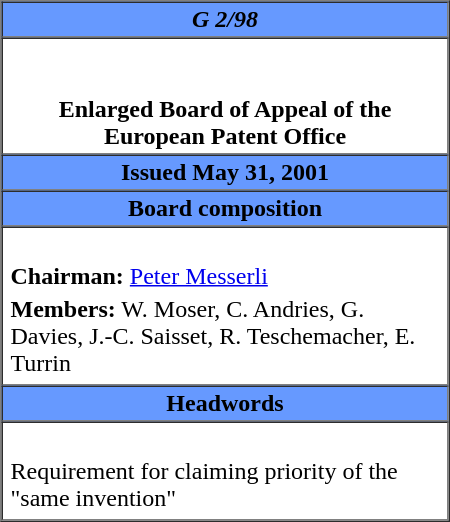<table cellpadding="2" cellspacing="0" border="1" align="right" style="margin-left: 0.5em" width=300px>
<tr>
<th bgcolor="6699FF"><strong><em>G 2/98</em></strong></th>
</tr>
<tr>
<td align="center"><br><br><strong>Enlarged Board of Appeal of the European Patent Office</strong></td>
</tr>
<tr>
<th bgcolor="6699FF">Issued May 31, 2001</th>
</tr>
<tr>
<th bgcolor="6699FF"><strong>Board composition</strong></th>
</tr>
<tr>
<td><br><table align="center">
<tr>
<td><strong>Chairman:</strong> <a href='#'>Peter Messerli</a></td>
</tr>
<tr>
<td><strong>Members:</strong> W. Moser, C. Andries, G. Davies, J.-C. Saisset, R. Teschemacher, E. Turrin</td>
</tr>
</table>
</td>
</tr>
<tr>
<th bgcolor="6699FF"><strong>Headwords</strong></th>
</tr>
<tr>
<td><br><table align="center">
<tr>
<td>Requirement for claiming priority of the "same invention"</td>
</tr>
</table>
</td>
</tr>
<tr>
</tr>
</table>
